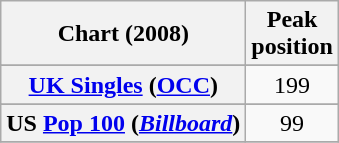<table class="wikitable sortable plainrowheaders" style="text-align:center">
<tr>
<th scope="col">Chart (2008)</th>
<th scope="col">Peak<br>position</th>
</tr>
<tr>
</tr>
<tr>
</tr>
<tr>
</tr>
<tr>
</tr>
<tr>
<th scope="row"><a href='#'>UK Singles</a> (<a href='#'>OCC</a>)</th>
<td>199</td>
</tr>
<tr>
</tr>
<tr>
</tr>
<tr>
<th scope="row">US <a href='#'>Pop 100</a> (<em><a href='#'>Billboard</a></em>)</th>
<td>99</td>
</tr>
<tr>
</tr>
</table>
